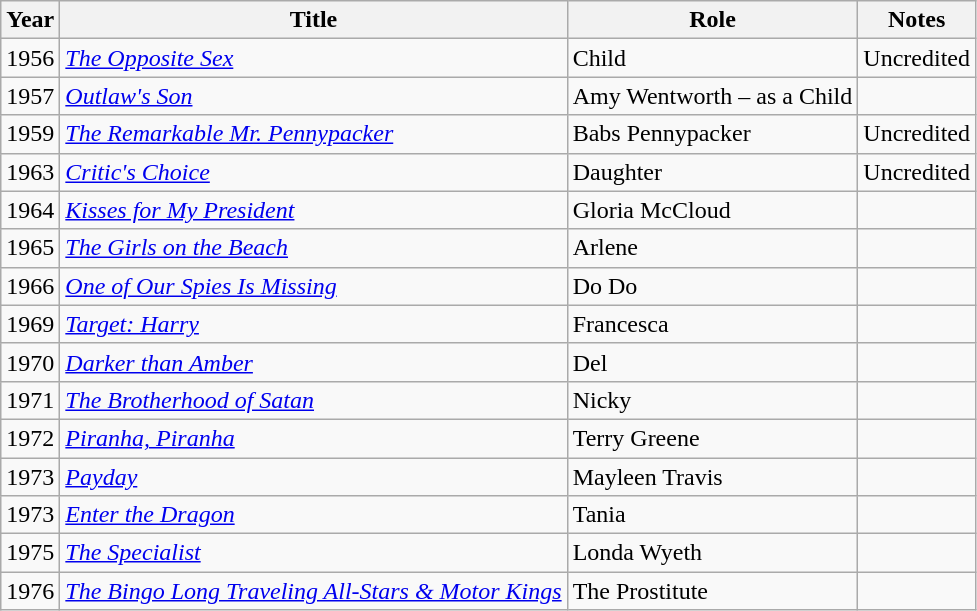<table class="wikitable">
<tr>
<th>Year</th>
<th>Title</th>
<th>Role</th>
<th>Notes</th>
</tr>
<tr>
<td>1956</td>
<td><em><a href='#'>The Opposite Sex</a></em></td>
<td>Child</td>
<td>Uncredited</td>
</tr>
<tr>
<td>1957</td>
<td><em><a href='#'>Outlaw's Son</a></em></td>
<td>Amy Wentworth – as a Child</td>
<td></td>
</tr>
<tr (1957) "McCallin's Daughter" 16mm scan!Trackdown>
<td>1959</td>
<td><em><a href='#'>The Remarkable Mr. Pennypacker</a></em></td>
<td>Babs Pennypacker</td>
<td>Uncredited</td>
</tr>
<tr>
<td>1963</td>
<td><em><a href='#'>Critic's Choice</a></em></td>
<td>Daughter</td>
<td>Uncredited</td>
</tr>
<tr>
<td>1964</td>
<td><em><a href='#'>Kisses for My President</a></em></td>
<td>Gloria McCloud</td>
<td></td>
</tr>
<tr>
<td>1965</td>
<td><em><a href='#'>The Girls on the Beach</a></em></td>
<td>Arlene</td>
<td></td>
</tr>
<tr>
<td>1966</td>
<td><em><a href='#'>One of Our Spies Is Missing</a></em></td>
<td>Do Do</td>
<td></td>
</tr>
<tr>
<td>1969</td>
<td><em><a href='#'>Target: Harry</a></em></td>
<td>Francesca</td>
<td></td>
</tr>
<tr>
<td>1970</td>
<td><em><a href='#'>Darker than Amber</a></em></td>
<td>Del</td>
<td></td>
</tr>
<tr>
<td>1971</td>
<td><em><a href='#'>The Brotherhood of Satan</a></em></td>
<td>Nicky</td>
<td></td>
</tr>
<tr>
<td>1972</td>
<td><em><a href='#'>Piranha, Piranha</a></em></td>
<td>Terry Greene</td>
<td></td>
</tr>
<tr>
<td>1973</td>
<td><em><a href='#'>Payday</a></em></td>
<td>Mayleen Travis</td>
<td></td>
</tr>
<tr>
<td>1973</td>
<td><em><a href='#'>Enter the Dragon</a></em></td>
<td>Tania</td>
<td></td>
</tr>
<tr>
<td>1975</td>
<td><em><a href='#'>The Specialist</a></em></td>
<td>Londa Wyeth</td>
<td></td>
</tr>
<tr>
<td>1976</td>
<td><em><a href='#'>The Bingo Long Traveling All-Stars & Motor Kings</a></em></td>
<td>The Prostitute</td>
<td></td>
</tr>
</table>
